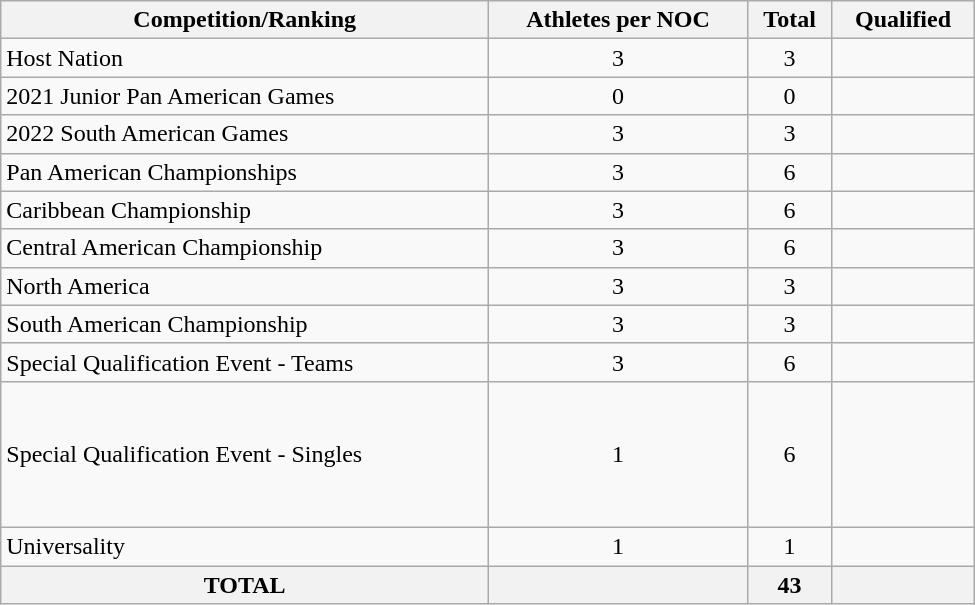<table class = "wikitable" width=650>
<tr>
<th>Competition/Ranking</th>
<th>Athletes per NOC</th>
<th>Total</th>
<th>Qualified</th>
</tr>
<tr>
<td>Host Nation</td>
<td align=center>3</td>
<td align=center>3</td>
<td></td>
</tr>
<tr>
<td>2021 Junior Pan American Games</td>
<td align=center>0</td>
<td align=center>0</td>
<td></td>
</tr>
<tr>
<td>2022 South American Games</td>
<td align=center>3</td>
<td align=center>3</td>
<td></td>
</tr>
<tr>
<td>Pan American Championships</td>
<td align=center>3</td>
<td align=center>6</td>
<td><br></td>
</tr>
<tr>
<td>Caribbean Championship</td>
<td align=center>3</td>
<td align=center>6</td>
<td><br></td>
</tr>
<tr>
<td>Central American Championship</td>
<td align=center>3</td>
<td align=center>6</td>
<td><br></td>
</tr>
<tr>
<td>North America</td>
<td align=center>3</td>
<td align=center>3</td>
<td></td>
</tr>
<tr>
<td>South American Championship</td>
<td align=center>3</td>
<td align=center>3</td>
<td></td>
</tr>
<tr>
<td>Special Qualification Event - Teams</td>
<td align=center>3</td>
<td align=center>6</td>
<td><br></td>
</tr>
<tr>
<td>Special Qualification Event - Singles</td>
<td align=center>1</td>
<td align=center>6</td>
<td><br><br><br><br><br></td>
</tr>
<tr>
<td>Universality</td>
<td align=center>1</td>
<td align=center>1</td>
<td></td>
</tr>
<tr>
<th>TOTAL</th>
<th></th>
<th>43</th>
<th></th>
</tr>
</table>
